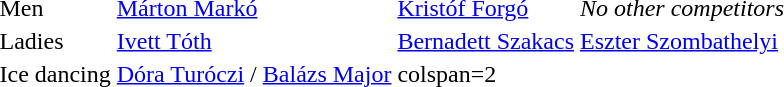<table>
<tr>
<td>Men</td>
<td><a href='#'>Márton Markó</a></td>
<td><a href='#'>Kristóf Forgó</a></td>
<td><em>No other competitors</em></td>
</tr>
<tr>
<td>Ladies</td>
<td><a href='#'>Ivett Tóth</a></td>
<td><a href='#'>Bernadett Szakacs</a></td>
<td><a href='#'>Eszter Szombathelyi</a></td>
</tr>
<tr>
<td>Ice dancing</td>
<td><a href='#'>Dóra Turóczi</a> / <a href='#'>Balázs Major</a></td>
<td>colspan=2 </td>
</tr>
</table>
